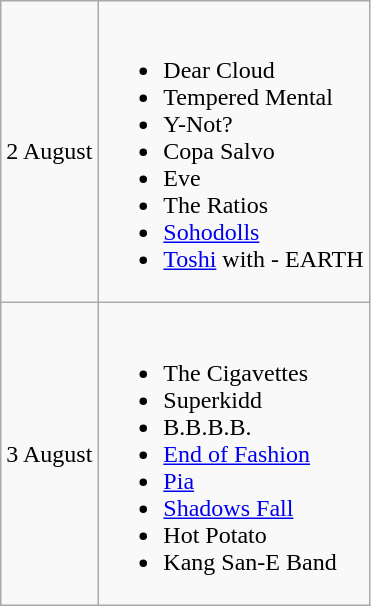<table class="wikitable">
<tr>
<td>2 August</td>
<td><br><ul><li> Dear Cloud</li><li> Tempered Mental</li><li> Y-Not?</li><li> Copa Salvo</li><li> Eve</li><li> The Ratios</li><li> <a href='#'>Sohodolls</a></li><li> <a href='#'>Toshi</a> with - EARTH</li></ul></td>
</tr>
<tr>
<td>3 August</td>
<td><br><ul><li> The Cigavettes</li><li> Superkidd</li><li> B.B.B.B.</li><li> <a href='#'>End of Fashion</a></li><li> <a href='#'>Pia</a></li><li> <a href='#'>Shadows Fall</a></li><li> Hot Potato</li><li> Kang San-E Band</li></ul></td>
</tr>
</table>
